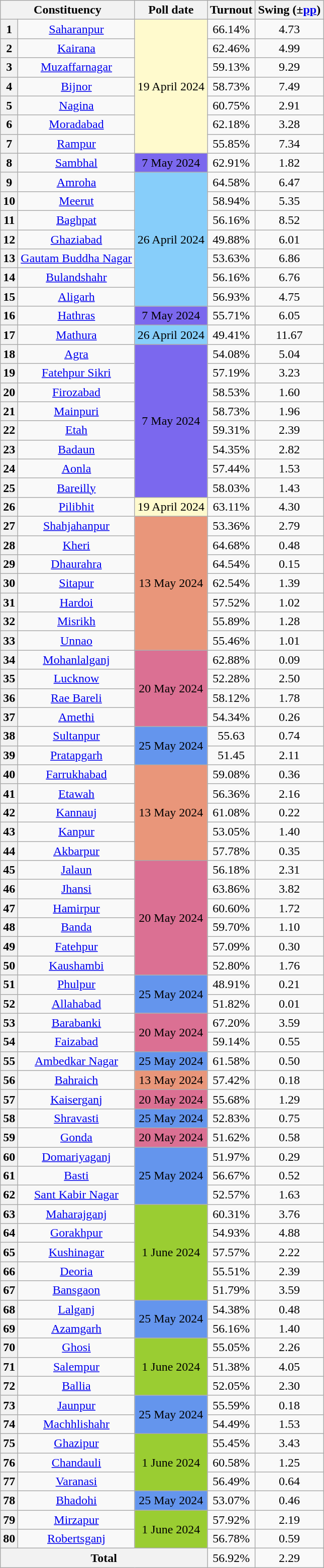<table class="wikitable sortable" style="text-align:center;">
<tr>
<th colspan="2">Constituency</th>
<th>Poll date</th>
<th>Turnout</th>
<th>Swing (±<a href='#'>pp</a>)</th>
</tr>
<tr>
<th>1</th>
<td><a href='#'>Saharanpur</a></td>
<td rowspan="7" bgcolor=#FFFACD>19 April 2024</td>
<td>66.14%</td>
<td> 4.73</td>
</tr>
<tr>
<th>2</th>
<td><a href='#'>Kairana</a></td>
<td>62.46%</td>
<td> 4.99</td>
</tr>
<tr>
<th>3</th>
<td><a href='#'>Muzaffarnagar</a></td>
<td>59.13%</td>
<td> 9.29</td>
</tr>
<tr>
<th>4</th>
<td><a href='#'>Bijnor</a></td>
<td>58.73%</td>
<td> 7.49</td>
</tr>
<tr>
<th>5</th>
<td><a href='#'>Nagina</a></td>
<td>60.75%</td>
<td> 2.91</td>
</tr>
<tr>
<th>6</th>
<td><a href='#'>Moradabad</a></td>
<td>62.18%</td>
<td> 3.28</td>
</tr>
<tr>
<th>7</th>
<td><a href='#'>Rampur</a></td>
<td>55.85%</td>
<td> 7.34</td>
</tr>
<tr>
<th>8</th>
<td><a href='#'>Sambhal</a></td>
<td bgcolor=#7B68EE>7 May 2024</td>
<td>62.91%</td>
<td> 1.82</td>
</tr>
<tr>
<th>9</th>
<td><a href='#'>Amroha</a></td>
<td rowspan="7" bgcolor=#87CEFA>26 April 2024</td>
<td>64.58%</td>
<td> 6.47</td>
</tr>
<tr>
<th>10</th>
<td><a href='#'>Meerut</a></td>
<td>58.94%</td>
<td> 5.35</td>
</tr>
<tr>
<th>11</th>
<td><a href='#'>Baghpat</a></td>
<td>56.16%</td>
<td> 8.52</td>
</tr>
<tr>
<th>12</th>
<td><a href='#'>Ghaziabad</a></td>
<td>49.88%</td>
<td> 6.01</td>
</tr>
<tr>
<th>13</th>
<td><a href='#'>Gautam Buddha Nagar</a></td>
<td>53.63%</td>
<td> 6.86</td>
</tr>
<tr>
<th>14</th>
<td><a href='#'>Bulandshahr</a></td>
<td>56.16%</td>
<td> 6.76</td>
</tr>
<tr>
<th>15</th>
<td><a href='#'>Aligarh</a></td>
<td>56.93%</td>
<td> 4.75</td>
</tr>
<tr>
<th>16</th>
<td><a href='#'>Hathras</a></td>
<td bgcolor=#7B68EE>7 May 2024</td>
<td>55.71%</td>
<td> 6.05</td>
</tr>
<tr>
<th>17</th>
<td><a href='#'>Mathura</a></td>
<td bgcolor=#87CEFA>26 April 2024</td>
<td>49.41%</td>
<td> 11.67</td>
</tr>
<tr>
<th>18</th>
<td><a href='#'>Agra</a></td>
<td rowspan="8" bgcolor=#7B68EE>7 May 2024</td>
<td>54.08%</td>
<td> 5.04</td>
</tr>
<tr>
<th>19</th>
<td><a href='#'>Fatehpur Sikri</a></td>
<td>57.19%</td>
<td> 3.23</td>
</tr>
<tr>
<th>20</th>
<td><a href='#'>Firozabad</a></td>
<td>58.53%</td>
<td> 1.60</td>
</tr>
<tr>
<th>21</th>
<td><a href='#'>Mainpuri</a></td>
<td>58.73%</td>
<td> 1.96</td>
</tr>
<tr>
<th>22</th>
<td><a href='#'>Etah</a></td>
<td>59.31%</td>
<td> 2.39</td>
</tr>
<tr>
<th>23</th>
<td><a href='#'>Badaun</a></td>
<td>54.35%</td>
<td> 2.82</td>
</tr>
<tr>
<th>24</th>
<td><a href='#'>Aonla</a></td>
<td>57.44%</td>
<td> 1.53</td>
</tr>
<tr>
<th>25</th>
<td><a href='#'>Bareilly</a></td>
<td>58.03%</td>
<td> 1.43</td>
</tr>
<tr>
<th>26</th>
<td><a href='#'>Pilibhit</a></td>
<td bgcolor=#FFFACD>19 April 2024</td>
<td>63.11%</td>
<td> 4.30</td>
</tr>
<tr>
<th>27</th>
<td><a href='#'>Shahjahanpur</a></td>
<td rowspan="7" bgcolor=#E9967A>13 May 2024</td>
<td>53.36%</td>
<td> 2.79</td>
</tr>
<tr>
<th>28</th>
<td><a href='#'>Kheri</a></td>
<td>64.68%</td>
<td> 0.48</td>
</tr>
<tr>
<th>29</th>
<td><a href='#'>Dhaurahra</a></td>
<td>64.54%</td>
<td> 0.15</td>
</tr>
<tr>
<th>30</th>
<td><a href='#'>Sitapur</a></td>
<td>62.54%</td>
<td> 1.39</td>
</tr>
<tr>
<th>31</th>
<td><a href='#'>Hardoi</a></td>
<td>57.52%</td>
<td> 1.02</td>
</tr>
<tr>
<th>32</th>
<td><a href='#'>Misrikh</a></td>
<td>55.89%</td>
<td> 1.28</td>
</tr>
<tr>
<th>33</th>
<td><a href='#'>Unnao</a></td>
<td>55.46%</td>
<td> 1.01</td>
</tr>
<tr>
<th>34</th>
<td><a href='#'>Mohanlalganj</a></td>
<td rowspan="4" bgcolor=#DB7093>20 May 2024</td>
<td>62.88%</td>
<td> 0.09</td>
</tr>
<tr>
<th>35</th>
<td><a href='#'>Lucknow</a></td>
<td>52.28%</td>
<td> 2.50</td>
</tr>
<tr>
<th>36</th>
<td><a href='#'>Rae Bareli</a></td>
<td>58.12%</td>
<td> 1.78</td>
</tr>
<tr>
<th>37</th>
<td><a href='#'>Amethi</a></td>
<td>54.34%</td>
<td> 0.26</td>
</tr>
<tr>
<th>38</th>
<td><a href='#'>Sultanpur</a></td>
<td rowspan="2" bgcolor=#6495ED>25 May 2024</td>
<td>55.63</td>
<td> 0.74</td>
</tr>
<tr>
<th>39</th>
<td><a href='#'>Pratapgarh</a></td>
<td>51.45</td>
<td> 2.11</td>
</tr>
<tr>
<th>40</th>
<td><a href='#'>Farrukhabad</a></td>
<td rowspan="5" bgcolor=#E9967A>13 May 2024</td>
<td>59.08%</td>
<td> 0.36</td>
</tr>
<tr>
<th>41</th>
<td><a href='#'>Etawah</a></td>
<td>56.36%</td>
<td> 2.16</td>
</tr>
<tr>
<th>42</th>
<td><a href='#'>Kannauj</a></td>
<td>61.08%</td>
<td> 0.22</td>
</tr>
<tr>
<th>43</th>
<td><a href='#'>Kanpur</a></td>
<td>53.05%</td>
<td> 1.40</td>
</tr>
<tr>
<th>44</th>
<td><a href='#'>Akbarpur</a></td>
<td>57.78%</td>
<td> 0.35</td>
</tr>
<tr>
<th>45</th>
<td><a href='#'>Jalaun</a></td>
<td rowspan="6" bgcolor=#DB7093>20 May 2024</td>
<td>56.18%</td>
<td> 2.31</td>
</tr>
<tr>
<th>46</th>
<td><a href='#'>Jhansi</a></td>
<td>63.86%</td>
<td> 3.82</td>
</tr>
<tr>
<th>47</th>
<td><a href='#'>Hamirpur</a></td>
<td>60.60%</td>
<td> 1.72</td>
</tr>
<tr>
<th>48</th>
<td><a href='#'>Banda</a></td>
<td>59.70%</td>
<td> 1.10</td>
</tr>
<tr>
<th>49</th>
<td><a href='#'>Fatehpur</a></td>
<td>57.09%</td>
<td> 0.30</td>
</tr>
<tr>
<th>50</th>
<td><a href='#'>Kaushambi</a></td>
<td>52.80%</td>
<td> 1.76</td>
</tr>
<tr>
<th>51</th>
<td><a href='#'>Phulpur</a></td>
<td rowspan="2" bgcolor=#6495ED>25 May 2024</td>
<td>48.91%</td>
<td> 0.21</td>
</tr>
<tr>
<th>52</th>
<td><a href='#'>Allahabad</a></td>
<td>51.82%</td>
<td> 0.01</td>
</tr>
<tr>
<th>53</th>
<td><a href='#'>Barabanki</a></td>
<td rowspan="2" bgcolor=#DB7093>20 May 2024</td>
<td>67.20%</td>
<td> 3.59</td>
</tr>
<tr>
<th>54</th>
<td><a href='#'>Faizabad</a></td>
<td>59.14%</td>
<td> 0.55</td>
</tr>
<tr>
<th>55</th>
<td><a href='#'>Ambedkar Nagar</a></td>
<td bgcolor=#6495ED>25 May 2024</td>
<td>61.58%</td>
<td> 0.50</td>
</tr>
<tr>
<th>56</th>
<td><a href='#'>Bahraich</a></td>
<td bgcolor=#E9967A>13 May 2024</td>
<td>57.42%</td>
<td> 0.18</td>
</tr>
<tr>
<th>57</th>
<td><a href='#'>Kaiserganj</a></td>
<td bgcolor=#DB7093>20 May 2024</td>
<td>55.68%</td>
<td> 1.29</td>
</tr>
<tr>
<th>58</th>
<td><a href='#'>Shravasti</a></td>
<td bgcolor=#6495ED>25 May 2024</td>
<td>52.83%</td>
<td> 0.75</td>
</tr>
<tr>
<th>59</th>
<td><a href='#'>Gonda</a></td>
<td bgcolor=#DB7093>20 May 2024</td>
<td>51.62%</td>
<td> 0.58</td>
</tr>
<tr>
<th>60</th>
<td><a href='#'>Domariyaganj</a></td>
<td rowspan="3" bgcolor=#6495ED>25 May 2024</td>
<td>51.97%</td>
<td> 0.29</td>
</tr>
<tr>
<th>61</th>
<td><a href='#'>Basti</a></td>
<td>56.67%</td>
<td> 0.52</td>
</tr>
<tr>
<th>62</th>
<td><a href='#'>Sant Kabir Nagar</a></td>
<td>52.57%</td>
<td> 1.63</td>
</tr>
<tr>
<th>63</th>
<td><a href='#'>Maharajganj</a></td>
<td rowspan="5" bgcolor=#9ACD32>1 June 2024</td>
<td>60.31%</td>
<td> 3.76</td>
</tr>
<tr>
<th>64</th>
<td><a href='#'>Gorakhpur</a></td>
<td>54.93%</td>
<td> 4.88</td>
</tr>
<tr>
<th>65</th>
<td><a href='#'>Kushinagar</a></td>
<td>57.57%</td>
<td> 2.22</td>
</tr>
<tr>
<th>66</th>
<td><a href='#'>Deoria</a></td>
<td>55.51%</td>
<td> 2.39</td>
</tr>
<tr>
<th>67</th>
<td><a href='#'>Bansgaon</a></td>
<td>51.79%</td>
<td> 3.59</td>
</tr>
<tr>
<th>68</th>
<td><a href='#'>Lalganj</a></td>
<td rowspan="2" bgcolor=#6495ED>25 May 2024</td>
<td>54.38%</td>
<td> 0.48</td>
</tr>
<tr>
<th>69</th>
<td><a href='#'>Azamgarh</a></td>
<td>56.16%</td>
<td> 1.40</td>
</tr>
<tr>
<th>70</th>
<td><a href='#'>Ghosi</a></td>
<td rowspan="3" bgcolor=#9ACD32>1 June 2024</td>
<td>55.05%</td>
<td> 2.26</td>
</tr>
<tr>
<th>71</th>
<td><a href='#'>Salempur</a></td>
<td>51.38%</td>
<td> 4.05</td>
</tr>
<tr>
<th>72</th>
<td><a href='#'>Ballia</a></td>
<td>52.05%</td>
<td> 2.30</td>
</tr>
<tr>
<th>73</th>
<td><a href='#'>Jaunpur</a></td>
<td rowspan="2" bgcolor=#6495ED>25 May 2024</td>
<td>55.59%</td>
<td> 0.18</td>
</tr>
<tr>
<th>74</th>
<td><a href='#'>Machhlishahr</a></td>
<td>54.49%</td>
<td> 1.53</td>
</tr>
<tr>
<th>75</th>
<td><a href='#'>Ghazipur</a></td>
<td rowspan="3" bgcolor=#9ACD32>1 June 2024</td>
<td>55.45%</td>
<td> 3.43</td>
</tr>
<tr>
<th>76</th>
<td><a href='#'>Chandauli</a></td>
<td>60.58%</td>
<td> 1.25</td>
</tr>
<tr>
<th>77</th>
<td><a href='#'>Varanasi</a></td>
<td>56.49%</td>
<td> 0.64</td>
</tr>
<tr>
<th>78</th>
<td><a href='#'>Bhadohi</a></td>
<td bgcolor=#6495ED>25 May 2024</td>
<td>53.07%</td>
<td> 0.46</td>
</tr>
<tr>
<th>79</th>
<td><a href='#'>Mirzapur</a></td>
<td rowspan="2" bgcolor=#9ACD32>1 June 2024</td>
<td>57.92%</td>
<td> 2.19</td>
</tr>
<tr>
<th>80</th>
<td><a href='#'>Robertsganj</a></td>
<td>56.78%</td>
<td> 0.59</td>
</tr>
<tr>
<th colspan="3">Total</th>
<td>56.92%</td>
<td> 2.29</td>
</tr>
</table>
